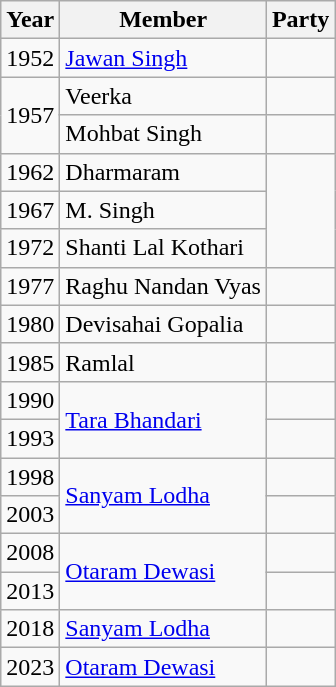<table class="wikitable sortable">
<tr>
<th>Year</th>
<th>Member</th>
<th colspan=2>Party</th>
</tr>
<tr>
<td>1952</td>
<td><a href='#'>Jawan Singh</a></td>
<td></td>
</tr>
<tr>
<td rowspan=2>1957</td>
<td>Veerka</td>
</tr>
<tr>
<td>Mohbat Singh</td>
<td></td>
</tr>
<tr>
<td>1962</td>
<td>Dharmaram</td>
</tr>
<tr>
<td>1967</td>
<td>M. Singh</td>
</tr>
<tr>
<td>1972</td>
<td>Shanti Lal Kothari</td>
</tr>
<tr>
<td>1977</td>
<td>Raghu Nandan Vyas</td>
<td></td>
</tr>
<tr>
<td>1980</td>
<td>Devisahai Gopalia</td>
<td></td>
</tr>
<tr>
<td>1985</td>
<td>Ramlal</td>
</tr>
<tr>
<td>1990</td>
<td rowspan=2><a href='#'>Tara Bhandari</a></td>
<td></td>
</tr>
<tr>
<td>1993</td>
</tr>
<tr>
<td>1998</td>
<td rowspan=2><a href='#'>Sanyam Lodha</a></td>
<td></td>
</tr>
<tr>
<td>2003</td>
</tr>
<tr>
<td>2008</td>
<td rowspan=2><a href='#'>Otaram Dewasi</a></td>
<td></td>
</tr>
<tr>
<td>2013</td>
</tr>
<tr>
<td>2018</td>
<td><a href='#'>Sanyam Lodha</a></td>
<td></td>
</tr>
<tr>
<td>2023</td>
<td><a href='#'>Otaram Dewasi</a></td>
<td></td>
</tr>
</table>
